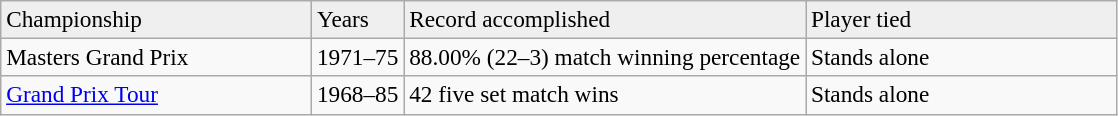<table class=wikitable style=font-size:97%>
<tr style="background:#efefef;">
<td width=200>Championship</td>
<td>Years</td>
<td>Record accomplished</td>
<td width=200>Player tied</td>
</tr>
<tr>
<td>Masters Grand Prix</td>
<td>1971–75</td>
<td>88.00% (22–3) match winning percentage</td>
<td>Stands alone</td>
</tr>
<tr>
<td><a href='#'>Grand Prix Tour</a></td>
<td>1968–85</td>
<td>42 five set match wins</td>
<td>Stands alone</td>
</tr>
</table>
